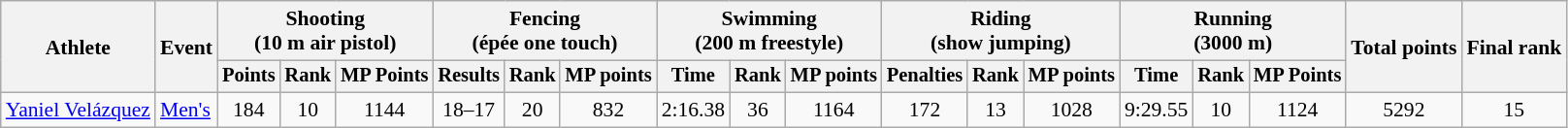<table class="wikitable" style="font-size:90%">
<tr>
<th rowspan="2">Athlete</th>
<th rowspan="2">Event</th>
<th colspan=3>Shooting<br><span>(10 m air pistol)</span></th>
<th colspan=3>Fencing<br><span>(épée one touch)</span></th>
<th colspan=3>Swimming<br><span>(200 m freestyle)</span></th>
<th colspan=3>Riding<br><span>(show jumping)</span></th>
<th colspan=3>Running<br><span>(3000 m)</span></th>
<th rowspan=2>Total points</th>
<th rowspan=2>Final rank</th>
</tr>
<tr style="font-size:95%">
<th>Points</th>
<th>Rank</th>
<th>MP Points</th>
<th>Results</th>
<th>Rank</th>
<th>MP points</th>
<th>Time</th>
<th>Rank</th>
<th>MP points</th>
<th>Penalties</th>
<th>Rank</th>
<th>MP points</th>
<th>Time</th>
<th>Rank</th>
<th>MP Points</th>
</tr>
<tr align=center>
<td align=left><a href='#'>Yaniel Velázquez</a></td>
<td align=left><a href='#'>Men's</a></td>
<td>184</td>
<td>10</td>
<td>1144</td>
<td>18–17</td>
<td>20</td>
<td>832</td>
<td>2:16.38</td>
<td>36</td>
<td>1164</td>
<td>172</td>
<td>13</td>
<td>1028</td>
<td>9:29.55</td>
<td>10</td>
<td>1124</td>
<td>5292</td>
<td>15</td>
</tr>
</table>
